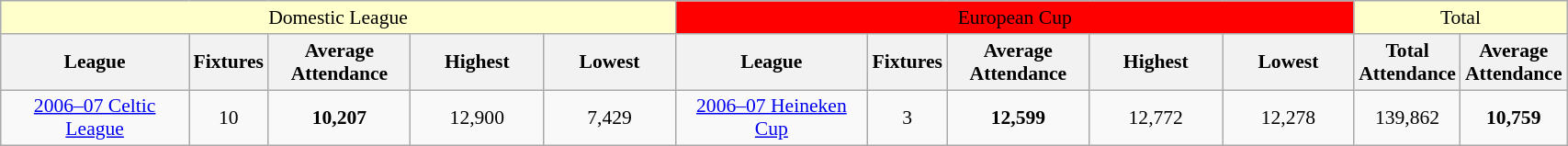<table class="wikitable sortable" style="font-size:90%; width:90%;">
<tr>
<td colspan="5" class="wikitable sortable" style="width:45%; background:#ffffcc; text-align:center;"><span>Domestic League</span></td>
<td colspan="5" class="wikitable sortable" style="width:45%; background:#f00; text-align:center;"><span>European Cup</span></td>
<td colspan="2" class="wikitable sortable" style="width:45%; background:#ffffcc; text-align:center;"><span>Total</span></td>
</tr>
<tr>
<th style="width:15%;">League</th>
<th style="width:5%;">Fixtures</th>
<th style="width:10%;">Average Attendance</th>
<th style="width:10%;">Highest</th>
<th style="width:10%;">Lowest</th>
<th style="width:15%;">League</th>
<th style="width:5%;">Fixtures</th>
<th style="width:10%;">Average Attendance</th>
<th style="width:10%;">Highest</th>
<th style="width:10%;">Lowest</th>
<th style="width:10%;">Total Attendance</th>
<th style="width:10%;">Average Attendance</th>
</tr>
<tr>
<td align=center><a href='#'>2006–07 Celtic League</a></td>
<td align=center>10</td>
<td align=center><strong>10,207</strong></td>
<td align=center>12,900</td>
<td align=center>7,429</td>
<td align=center><a href='#'>2006–07 Heineken Cup</a></td>
<td align=center>3</td>
<td align=center><strong>12,599</strong></td>
<td align=center>12,772</td>
<td align=center>12,278</td>
<td align=center>139,862</td>
<td align=center><strong>10,759</strong></td>
</tr>
</table>
